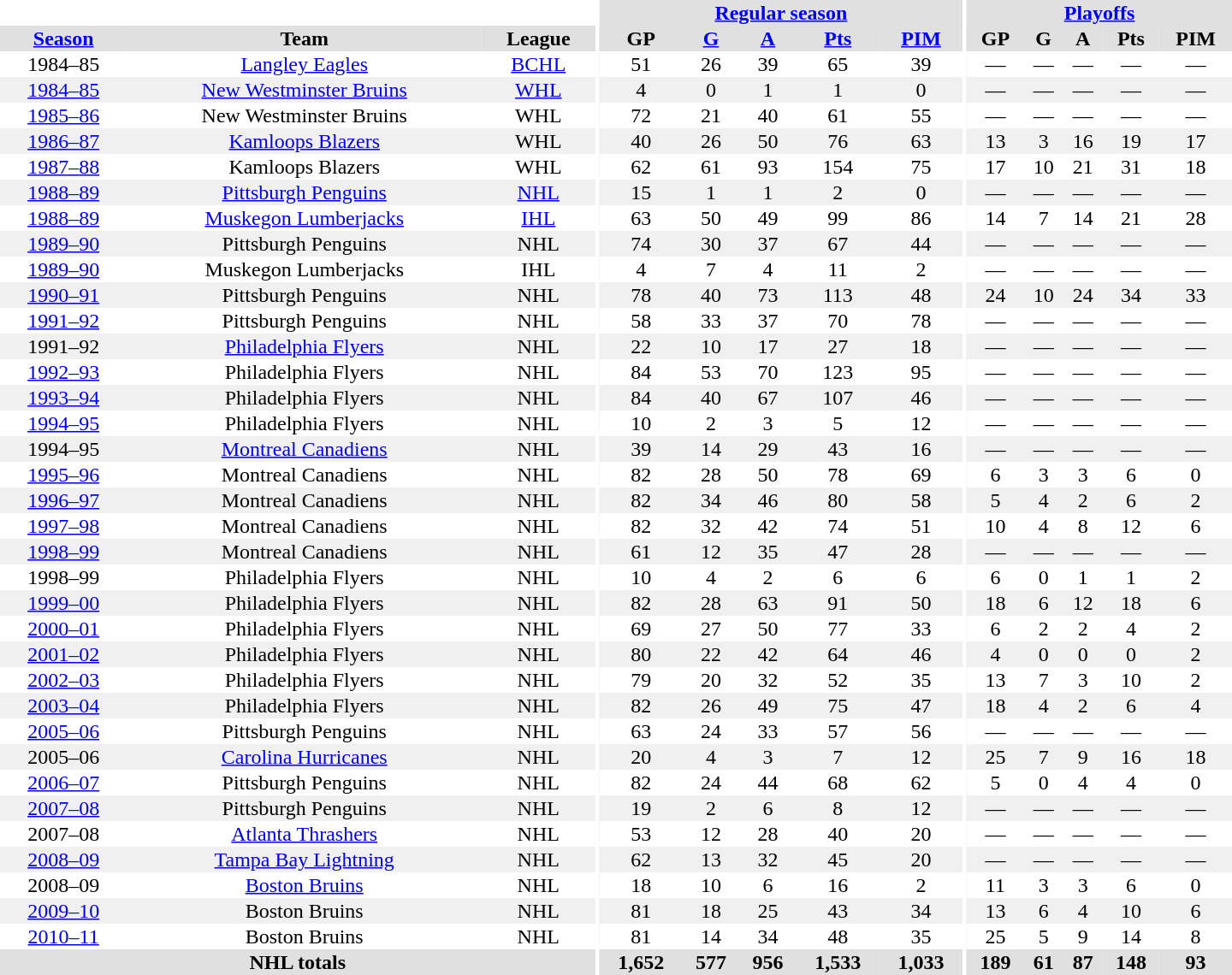<table border="0" cellpadding="1" cellspacing="0" style="text-align:center; width:60em">
<tr bgcolor="#e0e0e0">
<th colspan="3" bgcolor="#ffffff"></th>
<th rowspan="100" bgcolor="#ffffff"></th>
<th colspan="5"><a href='#'>Regular season</a></th>
<th rowspan="100" bgcolor="#ffffff"></th>
<th colspan="5"><a href='#'>Playoffs</a></th>
</tr>
<tr bgcolor="#e0e0e0">
<th><a href='#'>Season</a></th>
<th>Team</th>
<th>League</th>
<th>GP</th>
<th><a href='#'>G</a></th>
<th><a href='#'>A</a></th>
<th><a href='#'>Pts</a></th>
<th><a href='#'>PIM</a></th>
<th>GP</th>
<th>G</th>
<th>A</th>
<th>Pts</th>
<th>PIM</th>
</tr>
<tr>
<td>1984–85</td>
<td><a href='#'>Langley Eagles</a></td>
<td><a href='#'>BCHL</a></td>
<td>51</td>
<td>26</td>
<td>39</td>
<td>65</td>
<td>39</td>
<td>—</td>
<td>—</td>
<td>—</td>
<td>—</td>
<td>—</td>
</tr>
<tr bgcolor="#f0f0f0">
<td><a href='#'>1984–85</a></td>
<td><a href='#'>New Westminster Bruins</a></td>
<td><a href='#'>WHL</a></td>
<td>4</td>
<td>0</td>
<td>1</td>
<td>1</td>
<td>0</td>
<td>—</td>
<td>—</td>
<td>—</td>
<td>—</td>
<td>—</td>
</tr>
<tr>
<td><a href='#'>1985–86</a></td>
<td>New Westminster Bruins</td>
<td>WHL</td>
<td>72</td>
<td>21</td>
<td>40</td>
<td>61</td>
<td>55</td>
<td>—</td>
<td>—</td>
<td>—</td>
<td>—</td>
<td>—</td>
</tr>
<tr bgcolor="#f0f0f0">
<td><a href='#'>1986–87</a></td>
<td><a href='#'>Kamloops Blazers</a></td>
<td>WHL</td>
<td>40</td>
<td>26</td>
<td>50</td>
<td>76</td>
<td>63</td>
<td>13</td>
<td>3</td>
<td>16</td>
<td>19</td>
<td>17</td>
</tr>
<tr>
<td><a href='#'>1987–88</a></td>
<td>Kamloops Blazers</td>
<td>WHL</td>
<td>62</td>
<td>61</td>
<td>93</td>
<td>154</td>
<td>75</td>
<td>17</td>
<td>10</td>
<td>21</td>
<td>31</td>
<td>18</td>
</tr>
<tr bgcolor="#f0f0f0">
<td><a href='#'>1988–89</a></td>
<td><a href='#'>Pittsburgh Penguins</a></td>
<td><a href='#'>NHL</a></td>
<td>15</td>
<td>1</td>
<td>1</td>
<td>2</td>
<td>0</td>
<td>—</td>
<td>—</td>
<td>—</td>
<td>—</td>
<td>—</td>
</tr>
<tr>
<td><a href='#'>1988–89</a></td>
<td><a href='#'>Muskegon Lumberjacks</a></td>
<td><a href='#'>IHL</a></td>
<td>63</td>
<td>50</td>
<td>49</td>
<td>99</td>
<td>86</td>
<td>14</td>
<td>7</td>
<td>14</td>
<td>21</td>
<td>28</td>
</tr>
<tr bgcolor="#f0f0f0">
<td><a href='#'>1989–90</a></td>
<td>Pittsburgh Penguins</td>
<td>NHL</td>
<td>74</td>
<td>30</td>
<td>37</td>
<td>67</td>
<td>44</td>
<td>—</td>
<td>—</td>
<td>—</td>
<td>—</td>
<td>—</td>
</tr>
<tr>
<td><a href='#'>1989–90</a></td>
<td>Muskegon Lumberjacks</td>
<td>IHL</td>
<td>4</td>
<td>7</td>
<td>4</td>
<td>11</td>
<td>2</td>
<td>—</td>
<td>—</td>
<td>—</td>
<td>—</td>
<td>—</td>
</tr>
<tr bgcolor="#f0f0f0">
<td><a href='#'>1990–91</a></td>
<td>Pittsburgh Penguins</td>
<td>NHL</td>
<td>78</td>
<td>40</td>
<td>73</td>
<td>113</td>
<td>48</td>
<td>24</td>
<td>10</td>
<td>24</td>
<td>34</td>
<td>33</td>
</tr>
<tr>
<td><a href='#'>1991–92</a></td>
<td>Pittsburgh Penguins</td>
<td>NHL</td>
<td>58</td>
<td>33</td>
<td>37</td>
<td>70</td>
<td>78</td>
<td>—</td>
<td>—</td>
<td>—</td>
<td>—</td>
<td>—</td>
</tr>
<tr bgcolor="#f0f0f0">
<td>1991–92</td>
<td><a href='#'>Philadelphia Flyers</a></td>
<td>NHL</td>
<td>22</td>
<td>10</td>
<td>17</td>
<td>27</td>
<td>18</td>
<td>—</td>
<td>—</td>
<td>—</td>
<td>—</td>
<td>—</td>
</tr>
<tr>
<td><a href='#'>1992–93</a></td>
<td>Philadelphia Flyers</td>
<td>NHL</td>
<td>84</td>
<td>53</td>
<td>70</td>
<td>123</td>
<td>95</td>
<td>—</td>
<td>—</td>
<td>—</td>
<td>—</td>
<td>—</td>
</tr>
<tr bgcolor="#f0f0f0">
<td><a href='#'>1993–94</a></td>
<td>Philadelphia Flyers</td>
<td>NHL</td>
<td>84</td>
<td>40</td>
<td>67</td>
<td>107</td>
<td>46</td>
<td>—</td>
<td>—</td>
<td>—</td>
<td>—</td>
<td>—</td>
</tr>
<tr>
<td><a href='#'>1994–95</a></td>
<td>Philadelphia Flyers</td>
<td>NHL</td>
<td>10</td>
<td>2</td>
<td>3</td>
<td>5</td>
<td>12</td>
<td>—</td>
<td>—</td>
<td>—</td>
<td>—</td>
<td>—</td>
</tr>
<tr bgcolor="#f0f0f0">
<td>1994–95</td>
<td><a href='#'>Montreal Canadiens</a></td>
<td>NHL</td>
<td>39</td>
<td>14</td>
<td>29</td>
<td>43</td>
<td>16</td>
<td>—</td>
<td>—</td>
<td>—</td>
<td>—</td>
<td>—</td>
</tr>
<tr>
<td><a href='#'>1995–96</a></td>
<td>Montreal Canadiens</td>
<td>NHL</td>
<td>82</td>
<td>28</td>
<td>50</td>
<td>78</td>
<td>69</td>
<td>6</td>
<td>3</td>
<td>3</td>
<td>6</td>
<td>0</td>
</tr>
<tr bgcolor="#f0f0f0">
<td><a href='#'>1996–97</a></td>
<td>Montreal Canadiens</td>
<td>NHL</td>
<td>82</td>
<td>34</td>
<td>46</td>
<td>80</td>
<td>58</td>
<td>5</td>
<td>4</td>
<td>2</td>
<td>6</td>
<td>2</td>
</tr>
<tr>
<td><a href='#'>1997–98</a></td>
<td>Montreal Canadiens</td>
<td>NHL</td>
<td>82</td>
<td>32</td>
<td>42</td>
<td>74</td>
<td>51</td>
<td>10</td>
<td>4</td>
<td>8</td>
<td>12</td>
<td>6</td>
</tr>
<tr bgcolor="#f0f0f0">
<td><a href='#'>1998–99</a></td>
<td>Montreal Canadiens</td>
<td>NHL</td>
<td>61</td>
<td>12</td>
<td>35</td>
<td>47</td>
<td>28</td>
<td>—</td>
<td>—</td>
<td>—</td>
<td>—</td>
<td>—</td>
</tr>
<tr>
<td>1998–99</td>
<td>Philadelphia Flyers</td>
<td>NHL</td>
<td>10</td>
<td>4</td>
<td>2</td>
<td>6</td>
<td>6</td>
<td>6</td>
<td>0</td>
<td>1</td>
<td>1</td>
<td>2</td>
</tr>
<tr bgcolor="#f0f0f0">
<td><a href='#'>1999–00</a></td>
<td>Philadelphia Flyers</td>
<td>NHL</td>
<td>82</td>
<td>28</td>
<td>63</td>
<td>91</td>
<td>50</td>
<td>18</td>
<td>6</td>
<td>12</td>
<td>18</td>
<td>6</td>
</tr>
<tr>
<td><a href='#'>2000–01</a></td>
<td>Philadelphia Flyers</td>
<td>NHL</td>
<td>69</td>
<td>27</td>
<td>50</td>
<td>77</td>
<td>33</td>
<td>6</td>
<td>2</td>
<td>2</td>
<td>4</td>
<td>2</td>
</tr>
<tr bgcolor="#f0f0f0">
<td><a href='#'>2001–02</a></td>
<td>Philadelphia Flyers</td>
<td>NHL</td>
<td>80</td>
<td>22</td>
<td>42</td>
<td>64</td>
<td>46</td>
<td>4</td>
<td>0</td>
<td>0</td>
<td>0</td>
<td>2</td>
</tr>
<tr>
<td><a href='#'>2002–03</a></td>
<td>Philadelphia Flyers</td>
<td>NHL</td>
<td>79</td>
<td>20</td>
<td>32</td>
<td>52</td>
<td>35</td>
<td>13</td>
<td>7</td>
<td>3</td>
<td>10</td>
<td>2</td>
</tr>
<tr bgcolor="#f0f0f0">
<td><a href='#'>2003–04</a></td>
<td>Philadelphia Flyers</td>
<td>NHL</td>
<td>82</td>
<td>26</td>
<td>49</td>
<td>75</td>
<td>47</td>
<td>18</td>
<td>4</td>
<td>2</td>
<td>6</td>
<td>4</td>
</tr>
<tr>
<td><a href='#'>2005–06</a></td>
<td>Pittsburgh Penguins</td>
<td>NHL</td>
<td>63</td>
<td>24</td>
<td>33</td>
<td>57</td>
<td>56</td>
<td>—</td>
<td>—</td>
<td>—</td>
<td>—</td>
<td>—</td>
</tr>
<tr bgcolor="#f0f0f0">
<td>2005–06</td>
<td><a href='#'>Carolina Hurricanes</a></td>
<td>NHL</td>
<td>20</td>
<td>4</td>
<td>3</td>
<td>7</td>
<td>12</td>
<td>25</td>
<td>7</td>
<td>9</td>
<td>16</td>
<td>18</td>
</tr>
<tr>
<td><a href='#'>2006–07</a></td>
<td>Pittsburgh Penguins</td>
<td>NHL</td>
<td>82</td>
<td>24</td>
<td>44</td>
<td>68</td>
<td>62</td>
<td>5</td>
<td>0</td>
<td>4</td>
<td>4</td>
<td>0</td>
</tr>
<tr bgcolor="#f0f0f0">
<td><a href='#'>2007–08</a></td>
<td>Pittsburgh Penguins</td>
<td>NHL</td>
<td>19</td>
<td>2</td>
<td>6</td>
<td>8</td>
<td>12</td>
<td>—</td>
<td>—</td>
<td>—</td>
<td>—</td>
<td>—</td>
</tr>
<tr>
<td>2007–08</td>
<td><a href='#'>Atlanta Thrashers</a></td>
<td>NHL</td>
<td>53</td>
<td>12</td>
<td>28</td>
<td>40</td>
<td>20</td>
<td>—</td>
<td>—</td>
<td>—</td>
<td>—</td>
<td>—</td>
</tr>
<tr bgcolor="#f0f0f0">
<td><a href='#'>2008–09</a></td>
<td><a href='#'>Tampa Bay Lightning</a></td>
<td>NHL</td>
<td>62</td>
<td>13</td>
<td>32</td>
<td>45</td>
<td>20</td>
<td>—</td>
<td>—</td>
<td>—</td>
<td>—</td>
<td>—</td>
</tr>
<tr>
<td>2008–09</td>
<td><a href='#'>Boston Bruins</a></td>
<td>NHL</td>
<td>18</td>
<td>10</td>
<td>6</td>
<td>16</td>
<td>2</td>
<td>11</td>
<td>3</td>
<td>3</td>
<td>6</td>
<td>0</td>
</tr>
<tr bgcolor="#f0f0f0">
<td><a href='#'>2009–10</a></td>
<td>Boston Bruins</td>
<td>NHL</td>
<td>81</td>
<td>18</td>
<td>25</td>
<td>43</td>
<td>34</td>
<td>13</td>
<td>6</td>
<td>4</td>
<td>10</td>
<td>6</td>
</tr>
<tr>
<td><a href='#'>2010–11</a></td>
<td>Boston Bruins</td>
<td>NHL</td>
<td>81</td>
<td>14</td>
<td>34</td>
<td>48</td>
<td>35</td>
<td>25</td>
<td>5</td>
<td>9</td>
<td>14</td>
<td>8</td>
</tr>
<tr bgcolor="#e0e0e0">
<th colspan="3">NHL totals</th>
<th>1,652</th>
<th>577</th>
<th>956</th>
<th>1,533</th>
<th>1,033</th>
<th>189</th>
<th>61</th>
<th>87</th>
<th>148</th>
<th>93</th>
</tr>
</table>
